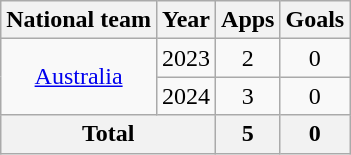<table class="wikitable" style="text-align:center">
<tr>
<th>National team</th>
<th>Year</th>
<th>Apps</th>
<th>Goals</th>
</tr>
<tr>
<td rowspan="2"><a href='#'>Australia</a></td>
<td>2023</td>
<td>2</td>
<td>0</td>
</tr>
<tr>
<td>2024</td>
<td>3</td>
<td>0</td>
</tr>
<tr>
<th colspan="2">Total</th>
<th>5</th>
<th>0</th>
</tr>
</table>
